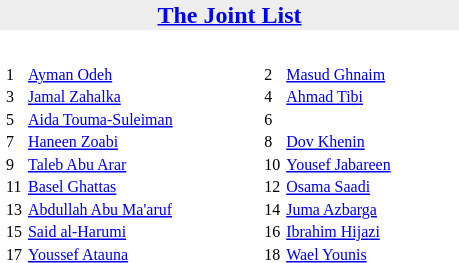<table style="float: right; margin: 0 0 0.5em 1em; clear:left; width:310px;" class="toccolours">
<tr>
<td colspan="2" style="background: #EEE; text-align: center;"><strong><a href='#'>The Joint List</a></strong></td>
</tr>
<tr>
<td colspan="2"><br><table style="width:100%; font-size: 8pt">
<tr>
<td style="width:8px">1</td>
<td style=><a href='#'>Ayman Odeh</a></td>
<td style="width:8px">2</td>
<td style=><a href='#'>Masud Ghnaim</a></td>
</tr>
<tr>
<td>3</td>
<td><a href='#'>Jamal Zahalka</a></td>
<td>4</td>
<td><a href='#'>Ahmad Tibi</a></td>
</tr>
<tr>
<td>5</td>
<td><a href='#'>Aida Touma-Suleiman</a></td>
<td>6</td>
<td></td>
</tr>
<tr>
<td>7</td>
<td><a href='#'>Haneen Zoabi</a></td>
<td>8</td>
<td><a href='#'>Dov Khenin</a></td>
</tr>
<tr>
<td>9</td>
<td><a href='#'>Taleb Abu Arar</a></td>
<td>10</td>
<td><a href='#'>Yousef Jabareen</a></td>
</tr>
<tr>
<td>11</td>
<td><a href='#'>Basel Ghattas</a></td>
<td>12</td>
<td><a href='#'>Osama Saadi</a></td>
</tr>
<tr>
<td>13</td>
<td><a href='#'>Abdullah Abu Ma'aruf</a></td>
<td>14</td>
<td><a href='#'>Juma Azbarga</a></td>
</tr>
<tr>
<td>15</td>
<td><a href='#'>Said al-Harumi</a></td>
<td>16</td>
<td><a href='#'>Ibrahim Hijazi</a></td>
</tr>
<tr>
<td>17</td>
<td><a href='#'>Youssef Atauna</a></td>
<td>18</td>
<td><a href='#'>Wael Younis</a></td>
</tr>
</table>
</td>
</tr>
</table>
